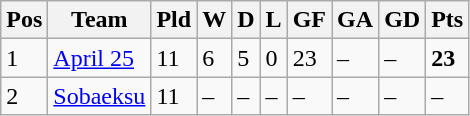<table class="wikitable">
<tr>
<th>Pos</th>
<th>Team</th>
<th>Pld</th>
<th>W</th>
<th>D</th>
<th>L</th>
<th>GF</th>
<th>GA</th>
<th>GD</th>
<th>Pts</th>
</tr>
<tr>
<td>1</td>
<td><a href='#'>April 25</a></td>
<td>11</td>
<td>6</td>
<td>5</td>
<td>0</td>
<td>23</td>
<td>–</td>
<td>–</td>
<td><strong>23</strong></td>
</tr>
<tr>
<td>2</td>
<td><a href='#'>Sobaeksu</a></td>
<td>11</td>
<td>–</td>
<td>–</td>
<td>–</td>
<td>–</td>
<td>–</td>
<td>–</td>
<td>–</td>
</tr>
</table>
